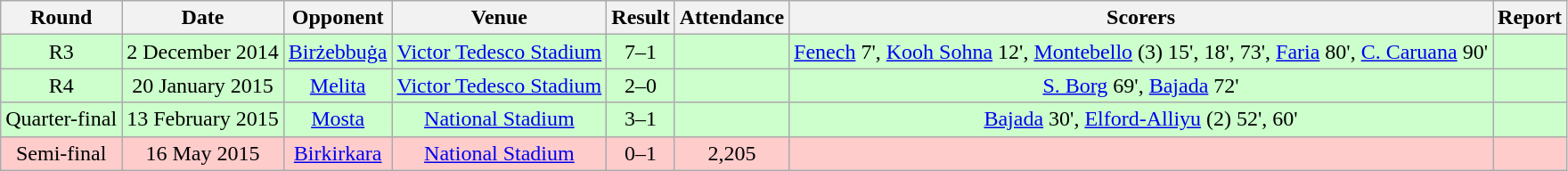<table class="wikitable" style="font-size:100%; text-align:center">
<tr>
<th>Round</th>
<th>Date</th>
<th>Opponent</th>
<th>Venue</th>
<th>Result</th>
<th>Attendance</th>
<th>Scorers</th>
<th>Report</th>
</tr>
<tr style="background: #CCFFCC;">
<td>R3</td>
<td>2 December 2014</td>
<td><a href='#'>Birżebbuġa</a></td>
<td><a href='#'>Victor Tedesco Stadium</a></td>
<td>7–1</td>
<td></td>
<td><a href='#'>Fenech</a> 7', <a href='#'>Kooh Sohna</a> 12', <a href='#'>Montebello</a> (3) 15', 18', 73', <a href='#'>Faria</a> 80', <a href='#'>C. Caruana</a> 90'</td>
<td></td>
</tr>
<tr style="background: #CCFFCC;">
<td>R4</td>
<td>20 January 2015</td>
<td><a href='#'>Melita</a></td>
<td><a href='#'>Victor Tedesco Stadium</a></td>
<td>2–0</td>
<td></td>
<td><a href='#'>S. Borg</a> 69', <a href='#'>Bajada</a> 72'</td>
<td></td>
</tr>
<tr style="background: #CCFFCC;">
<td>Quarter-final</td>
<td>13 February 2015</td>
<td><a href='#'>Mosta</a></td>
<td><a href='#'>National Stadium</a></td>
<td>3–1</td>
<td></td>
<td><a href='#'>Bajada</a> 30', <a href='#'>Elford-Alliyu</a> (2) 52', 60'</td>
<td></td>
</tr>
<tr style="background: #FFCCCC;">
<td>Semi-final</td>
<td>16 May 2015</td>
<td><a href='#'>Birkirkara</a></td>
<td><a href='#'>National Stadium</a></td>
<td>0–1</td>
<td>2,205</td>
<td></td>
<td></td>
</tr>
</table>
